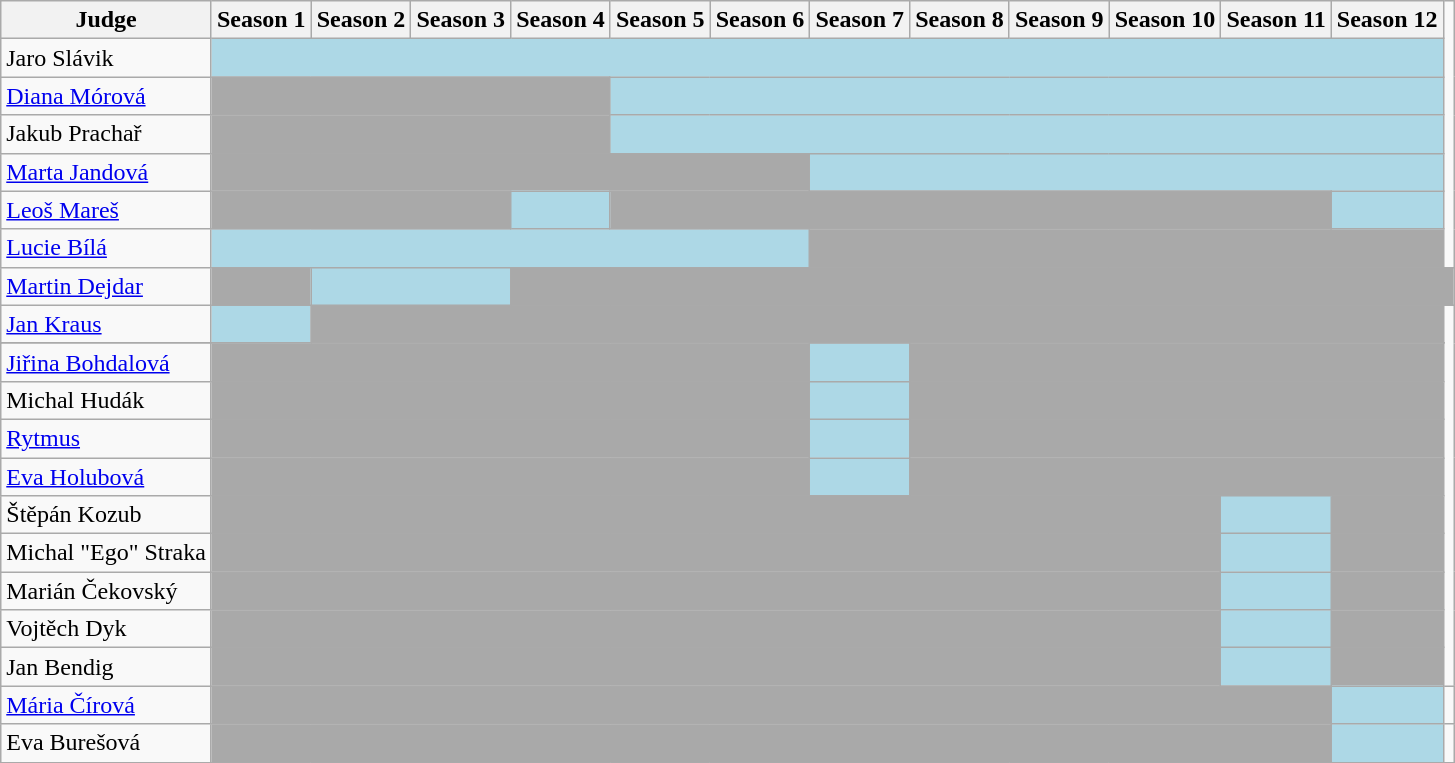<table class="wikitable">
<tr>
<th>Judge</th>
<th>Season 1</th>
<th>Season 2</th>
<th>Season 3</th>
<th>Season 4</th>
<th>Season 5</th>
<th>Season 6</th>
<th>Season 7</th>
<th>Season 8</th>
<th>Season 9</th>
<th>Season 10</th>
<th>Season 11</th>
<th>Season 12</th>
</tr>
<tr>
<td>Jaro Slávik</td>
<td colspan=12  style="text-align:center; background:lightblue;"></td>
</tr>
<tr>
<td><a href='#'>Diana Mórová</a></td>
<td bgcolor="darkgray" colspan="4"></td>
<td colspan=8  style="text-align:center; background:lightblue;"></td>
</tr>
<tr>
<td>Jakub Prachař</td>
<td bgcolor="darkgray" colspan="4"></td>
<td colspan=8  style="text-align:center; background:lightblue;"></td>
</tr>
<tr>
<td><a href='#'>Marta Jandová</a></td>
<td colspan=6  bgcolor="darkgray"></td>
<td colspan=6 style="text-align:center; background:lightblue;"></td>
</tr>
<tr>
<td><a href='#'>Leoš Mareš</a></td>
<td bgcolor="darkgray" colspan="3"></td>
<td colspan=1  style="text-align:center; background:lightblue;"></td>
<td bgcolor="darkgray" colspan="7"></td>
<td colspan=1  style="text-align:center; background:lightblue;"></td>
</tr>
<tr>
<td><a href='#'>Lucie Bílá</a></td>
<td colspan=6  style="text-align:center; background:lightblue;"></td>
<td bgcolor="darkgray" colspan="6"></td>
</tr>
<tr>
<td><a href='#'>Martin Dejdar</a></td>
<td bgcolor="darkgray" colspan="1"></td>
<td colspan=2  style="text-align:center; background:lightblue;"></td>
<td bgcolor="darkgray" colspan="10"></td>
</tr>
<tr>
<td><a href='#'>Jan Kraus</a></td>
<td colspan=1  style="text-align:center; background:lightblue;"></td>
<td bgcolor="darkgray" colspan="11"></td>
</tr>
<tr>
</tr>
<tr>
<td><a href='#'>Jiřina Bohdalová</a></td>
<td bgcolor="darkgray" colspan="6"></td>
<td colspan=1  style="text-align:center; background:lightblue;"></td>
<td bgcolor="darkgray" colspan="5"></td>
</tr>
<tr>
<td>Michal Hudák</td>
<td bgcolor="darkgray" colspan="6"></td>
<td colspan=1  style="text-align:center; background:lightblue;"></td>
<td bgcolor="darkgray" colspan="5"></td>
</tr>
<tr>
<td><a href='#'>Rytmus</a></td>
<td bgcolor="darkgray" colspan="6"></td>
<td colspan=1  style="text-align:center; background:lightblue;"></td>
<td bgcolor="darkgray" colspan="5"></td>
</tr>
<tr>
<td><a href='#'>Eva Holubová</a></td>
<td bgcolor="darkgray" colspan="6"></td>
<td colspan=1  style="text-align:center; background:lightblue;"></td>
<td bgcolor="darkgray" colspan="5"></td>
</tr>
<tr>
<td>Štěpán Kozub</td>
<td bgcolor="darkgray" colspan="10"></td>
<td colspan=1  style="text-align:center; background:lightblue;"></td>
<td bgcolor="darkgray" colspan="1"></td>
</tr>
<tr>
<td>Michal "Ego" Straka</td>
<td bgcolor="darkgray" colspan="10"></td>
<td colspan=1  style="text-align:center; background:lightblue;"></td>
<td bgcolor="darkgray" colspan="1"></td>
</tr>
<tr>
<td>Marián Čekovský</td>
<td bgcolor="darkgray" colspan="10"></td>
<td colspan=1  style="text-align:center; background:lightblue;"></td>
<td bgcolor="darkgray" colspan="1"></td>
</tr>
<tr>
<td>Vojtěch Dyk</td>
<td bgcolor="darkgray" colspan="10"></td>
<td colspan=1  style="text-align:center; background:lightblue;"></td>
<td bgcolor="darkgray" colspan="1"></td>
</tr>
<tr>
<td>Jan Bendig</td>
<td bgcolor="darkgray" colspan="10"></td>
<td colspan=1  style="text-align:center; background:lightblue;"></td>
<td bgcolor="darkgray" colspan="1"></td>
</tr>
<tr>
<td><a href='#'>Mária Čírová</a></td>
<td bgcolor="darkgray" colspan="11"></td>
<td colspan=1  style="text-align:center; background:lightblue;"></td>
<td></td>
</tr>
<tr>
<td>Eva Burešová</td>
<td bgcolor="darkgray" colspan="11"></td>
<td colspan=1  style="text-align:center; background:lightblue;"></td>
<td></td>
</tr>
<tr>
</tr>
</table>
